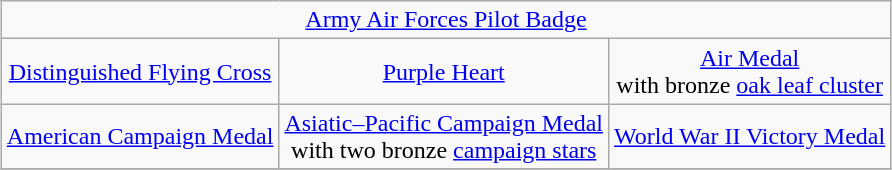<table class="wikitable" style="margin:1em auto; text-align:center;">
<tr>
<td colspan="3"><a href='#'>Army Air Forces Pilot Badge</a></td>
</tr>
<tr>
<td><a href='#'>Distinguished Flying Cross</a></td>
<td><a href='#'>Purple Heart</a></td>
<td><a href='#'>Air Medal</a><br>with bronze <a href='#'>oak leaf cluster</a></td>
</tr>
<tr>
<td><a href='#'>American Campaign Medal</a></td>
<td><a href='#'>Asiatic–Pacific Campaign Medal</a><br>with two bronze <a href='#'>campaign stars</a></td>
<td><a href='#'>World War II Victory Medal</a></td>
</tr>
<tr>
</tr>
</table>
